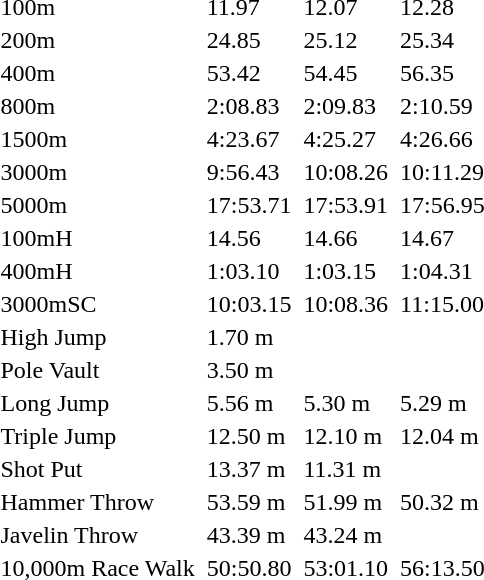<table>
<tr>
<td>100m</td>
<td></td>
<td>11.97</td>
<td></td>
<td>12.07</td>
<td></td>
<td>12.28</td>
</tr>
<tr>
<td>200m</td>
<td></td>
<td>24.85</td>
<td></td>
<td>25.12</td>
<td></td>
<td>25.34</td>
</tr>
<tr>
<td>400m</td>
<td></td>
<td>53.42</td>
<td></td>
<td>54.45</td>
<td></td>
<td>56.35</td>
</tr>
<tr>
<td>800m</td>
<td></td>
<td>2:08.83</td>
<td></td>
<td>2:09.83</td>
<td></td>
<td>2:10.59</td>
</tr>
<tr>
<td>1500m</td>
<td></td>
<td>4:23.67</td>
<td></td>
<td>4:25.27</td>
<td></td>
<td>4:26.66</td>
</tr>
<tr>
<td>3000m</td>
<td></td>
<td>9:56.43</td>
<td></td>
<td>10:08.26</td>
<td></td>
<td>10:11.29</td>
</tr>
<tr>
<td>5000m</td>
<td></td>
<td>17:53.71</td>
<td></td>
<td>17:53.91</td>
<td></td>
<td>17:56.95</td>
</tr>
<tr>
<td>100mH</td>
<td></td>
<td>14.56</td>
<td></td>
<td>14.66</td>
<td></td>
<td>14.67</td>
</tr>
<tr>
<td>400mH</td>
<td></td>
<td>1:03.10</td>
<td></td>
<td>1:03.15</td>
<td></td>
<td>1:04.31</td>
</tr>
<tr>
<td>3000mSC</td>
<td></td>
<td>10:03.15</td>
<td></td>
<td>10:08.36</td>
<td></td>
<td>11:15.00</td>
</tr>
<tr>
<td>High Jump</td>
<td></td>
<td>1.70 m</td>
</tr>
<tr>
<td>Pole Vault</td>
<td></td>
<td>3.50 m</td>
</tr>
<tr>
<td>Long Jump</td>
<td></td>
<td>5.56 m</td>
<td></td>
<td>5.30 m</td>
<td></td>
<td>5.29 m</td>
</tr>
<tr>
<td>Triple Jump</td>
<td></td>
<td>12.50 m</td>
<td></td>
<td>12.10 m</td>
<td></td>
<td>12.04 m</td>
</tr>
<tr>
<td>Shot Put</td>
<td></td>
<td>13.37 m</td>
<td></td>
<td>11.31 m</td>
</tr>
<tr>
<td>Hammer Throw</td>
<td></td>
<td>53.59 m</td>
<td></td>
<td>51.99 m</td>
<td></td>
<td>50.32 m</td>
</tr>
<tr>
<td>Javelin Throw</td>
<td></td>
<td>43.39 m</td>
<td></td>
<td>43.24 m</td>
</tr>
<tr>
<td>10,000m Race Walk</td>
<td></td>
<td>50:50.80</td>
<td></td>
<td>53:01.10</td>
<td></td>
<td>56:13.50</td>
</tr>
<tr>
</tr>
</table>
